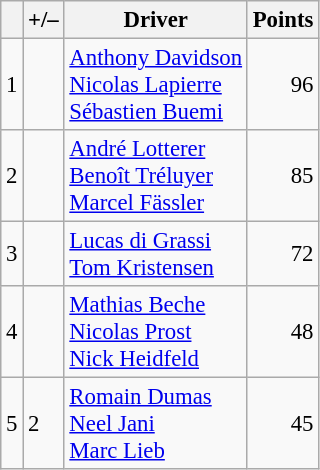<table class="wikitable" style="font-size: 95%;">
<tr>
<th scope="col"></th>
<th scope="col">+/–</th>
<th scope="col">Driver</th>
<th scope="col">Points</th>
</tr>
<tr>
<td align="center">1</td>
<td align="left"></td>
<td> <a href='#'>Anthony Davidson</a><br> <a href='#'>Nicolas Lapierre</a><br> <a href='#'>Sébastien Buemi</a></td>
<td align="right">96</td>
</tr>
<tr>
<td align="center">2</td>
<td align="left"></td>
<td> <a href='#'>André Lotterer</a><br> <a href='#'>Benoît Tréluyer</a><br> <a href='#'>Marcel Fässler</a></td>
<td align="right">85</td>
</tr>
<tr>
<td align="center">3</td>
<td align="left"></td>
<td> <a href='#'>Lucas di Grassi</a><br> <a href='#'>Tom Kristensen</a></td>
<td align="right">72</td>
</tr>
<tr>
<td align="center">4</td>
<td align="left"></td>
<td> <a href='#'>Mathias Beche</a><br> <a href='#'>Nicolas Prost</a><br> <a href='#'>Nick Heidfeld</a></td>
<td align="right">48</td>
</tr>
<tr>
<td align="center">5</td>
<td align="left"> 2</td>
<td> <a href='#'>Romain Dumas</a><br> <a href='#'>Neel Jani</a><br> <a href='#'>Marc Lieb</a></td>
<td align="right">45</td>
</tr>
</table>
